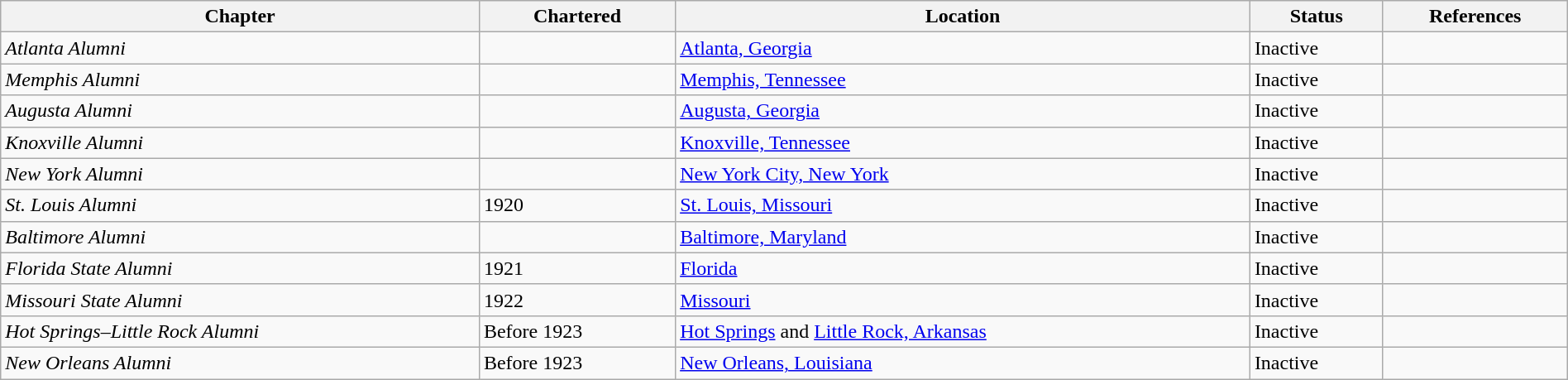<table class="wikitable sortable" " style="width:100%;">
<tr>
<th>Chapter</th>
<th>Chartered</th>
<th>Location</th>
<th>Status</th>
<th>References</th>
</tr>
<tr>
<td><em>Atlanta Alumni</em></td>
<td></td>
<td><a href='#'>Atlanta, Georgia</a></td>
<td>Inactive</td>
<td></td>
</tr>
<tr>
<td><em>Memphis Alumni</em></td>
<td></td>
<td><a href='#'>Memphis, Tennessee</a></td>
<td>Inactive</td>
<td></td>
</tr>
<tr>
<td><em>Augusta Alumni</em></td>
<td></td>
<td><a href='#'>Augusta, Georgia</a></td>
<td>Inactive</td>
<td></td>
</tr>
<tr>
<td><em>Knoxville Alumni</em></td>
<td></td>
<td><a href='#'>Knoxville, Tennessee</a></td>
<td>Inactive</td>
<td></td>
</tr>
<tr>
<td><em>New York Alumni</em></td>
<td></td>
<td><a href='#'>New York City, New York</a></td>
<td>Inactive</td>
<td></td>
</tr>
<tr>
<td><em>St. Louis Alumni</em></td>
<td>1920</td>
<td><a href='#'>St. Louis, Missouri</a></td>
<td>Inactive</td>
<td></td>
</tr>
<tr>
<td><em>Baltimore Alumni</em></td>
<td></td>
<td><a href='#'>Baltimore, Maryland</a></td>
<td>Inactive</td>
<td></td>
</tr>
<tr>
<td><em>Florida State Alumni</em></td>
<td>1921</td>
<td><a href='#'>Florida</a></td>
<td>Inactive</td>
<td></td>
</tr>
<tr>
<td><em>Missouri State Alumni</em></td>
<td>1922</td>
<td><a href='#'>Missouri</a></td>
<td>Inactive</td>
<td></td>
</tr>
<tr>
<td><em>Hot Springs–Little Rock Alumni</em></td>
<td>Before 1923</td>
<td><a href='#'>Hot Springs</a> and <a href='#'>Little Rock, Arkansas</a></td>
<td>Inactive</td>
<td></td>
</tr>
<tr>
<td><em>New Orleans Alumni</em></td>
<td>Before 1923</td>
<td><a href='#'>New Orleans, Louisiana</a></td>
<td>Inactive</td>
<td></td>
</tr>
</table>
